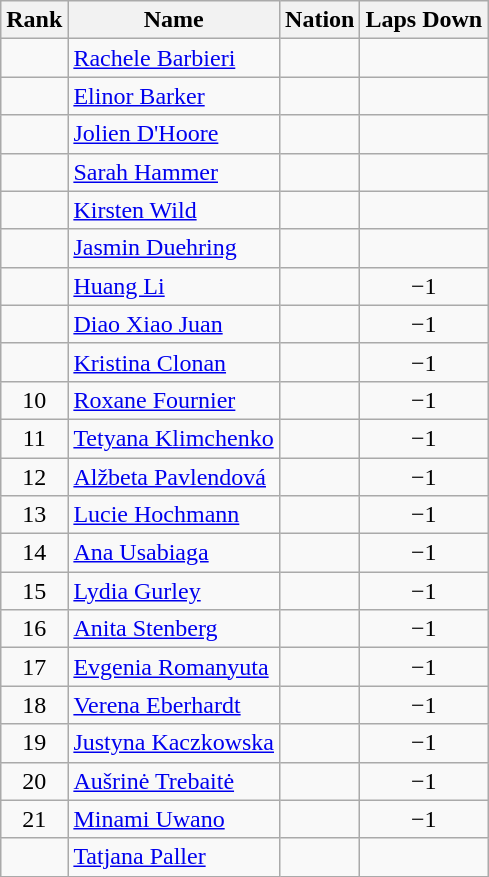<table class="wikitable sortable" style="text-align:center">
<tr>
<th>Rank</th>
<th>Name</th>
<th>Nation</th>
<th>Laps Down</th>
</tr>
<tr>
<td></td>
<td align=left><a href='#'>Rachele Barbieri</a></td>
<td align=left></td>
<td></td>
</tr>
<tr>
<td></td>
<td align=left><a href='#'>Elinor Barker</a></td>
<td align=left></td>
<td></td>
</tr>
<tr>
<td></td>
<td align=left><a href='#'>Jolien D'Hoore</a></td>
<td align=left></td>
<td></td>
</tr>
<tr>
<td></td>
<td align=left><a href='#'>Sarah Hammer</a></td>
<td align=left></td>
<td></td>
</tr>
<tr>
<td></td>
<td align=left><a href='#'>Kirsten Wild</a></td>
<td align=left></td>
<td></td>
</tr>
<tr>
<td></td>
<td align=left><a href='#'>Jasmin Duehring</a></td>
<td align=left></td>
<td></td>
</tr>
<tr>
<td></td>
<td align=left><a href='#'>Huang Li</a></td>
<td align=left></td>
<td>−1</td>
</tr>
<tr>
<td></td>
<td align=left><a href='#'>Diao Xiao Juan</a></td>
<td align=left></td>
<td>−1</td>
</tr>
<tr>
<td></td>
<td align=left><a href='#'>Kristina Clonan</a></td>
<td align=left></td>
<td>−1</td>
</tr>
<tr>
<td>10</td>
<td align=left><a href='#'>Roxane Fournier</a></td>
<td align=left></td>
<td>−1</td>
</tr>
<tr>
<td>11</td>
<td align=left><a href='#'>Tetyana Klimchenko</a></td>
<td align=left></td>
<td>−1</td>
</tr>
<tr>
<td>12</td>
<td align=left><a href='#'>Alžbeta Pavlendová</a></td>
<td align=left></td>
<td>−1</td>
</tr>
<tr>
<td>13</td>
<td align=left><a href='#'>Lucie Hochmann</a></td>
<td align=left></td>
<td>−1</td>
</tr>
<tr>
<td>14</td>
<td align=left><a href='#'>Ana Usabiaga</a></td>
<td align=left></td>
<td>−1</td>
</tr>
<tr>
<td>15</td>
<td align=left><a href='#'>Lydia Gurley</a></td>
<td align=left></td>
<td>−1</td>
</tr>
<tr>
<td>16</td>
<td align=left><a href='#'>Anita Stenberg</a></td>
<td align=left></td>
<td>−1</td>
</tr>
<tr>
<td>17</td>
<td align=left><a href='#'>Evgenia Romanyuta</a></td>
<td align=left></td>
<td>−1</td>
</tr>
<tr>
<td>18</td>
<td align=left><a href='#'>Verena Eberhardt</a></td>
<td align=left></td>
<td>−1</td>
</tr>
<tr>
<td>19</td>
<td align=left><a href='#'>Justyna Kaczkowska</a></td>
<td align=left></td>
<td>−1</td>
</tr>
<tr>
<td>20</td>
<td align=left><a href='#'>Aušrinė Trebaitė</a></td>
<td align=left></td>
<td>−1</td>
</tr>
<tr>
<td>21</td>
<td align=left><a href='#'>Minami Uwano</a></td>
<td align=left></td>
<td>−1</td>
</tr>
<tr>
<td></td>
<td align=left><a href='#'>Tatjana Paller</a></td>
<td align=left></td>
<td></td>
</tr>
</table>
